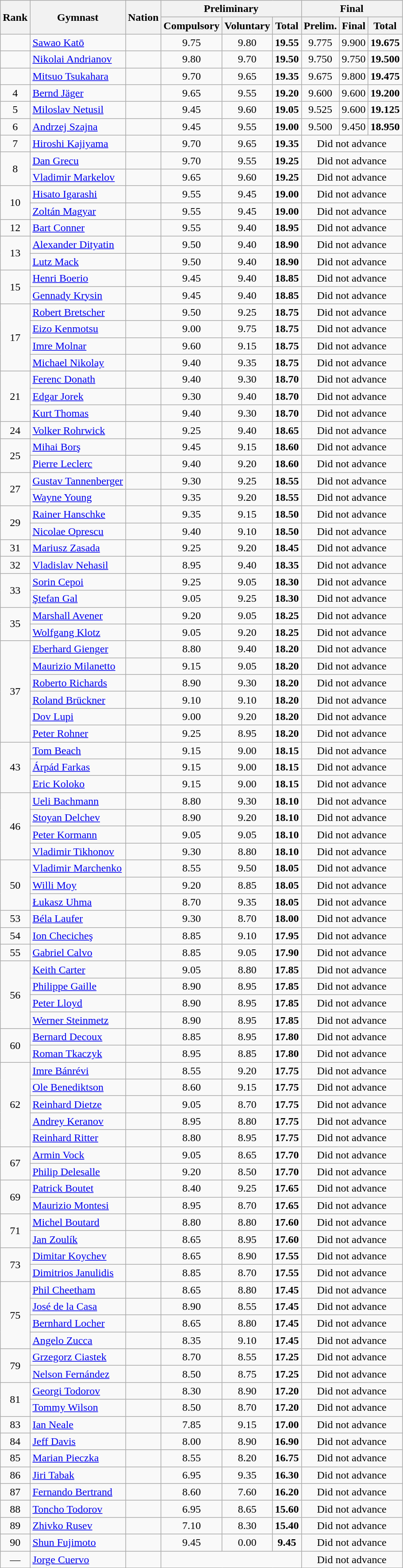<table class="wikitable sortable" style="text-align:center">
<tr>
<th rowspan=2>Rank</th>
<th rowspan=2>Gymnast</th>
<th rowspan=2>Nation</th>
<th colspan=3>Preliminary</th>
<th colspan=3>Final</th>
</tr>
<tr>
<th>Compulsory</th>
<th>Voluntary</th>
<th>Total</th>
<th> Prelim.</th>
<th>Final</th>
<th>Total</th>
</tr>
<tr>
<td></td>
<td align=left data-sort-value=Katō><a href='#'>Sawao Katō</a></td>
<td align=left></td>
<td>9.75</td>
<td>9.80</td>
<td><strong>19.55</strong></td>
<td>9.775</td>
<td>9.900</td>
<td><strong>19.675</strong></td>
</tr>
<tr>
<td></td>
<td align=left data-sort-value=Andrianov><a href='#'>Nikolai Andrianov</a></td>
<td align=left></td>
<td>9.80</td>
<td>9.70</td>
<td><strong>19.50</strong></td>
<td>9.750</td>
<td>9.750</td>
<td><strong>19.500</strong></td>
</tr>
<tr>
<td></td>
<td align=left data-sort-value=Tsukahara><a href='#'>Mitsuo Tsukahara</a></td>
<td align=left></td>
<td>9.70</td>
<td>9.65</td>
<td><strong>19.35</strong></td>
<td>9.675</td>
<td>9.800</td>
<td><strong>19.475</strong></td>
</tr>
<tr>
<td>4</td>
<td align=left data-sort-value=Jäger><a href='#'>Bernd Jäger</a></td>
<td align=left></td>
<td>9.65</td>
<td>9.55</td>
<td><strong>19.20</strong></td>
<td>9.600</td>
<td>9.600</td>
<td><strong>19.200</strong></td>
</tr>
<tr>
<td>5</td>
<td align=left data-sort-value=Netusil><a href='#'>Miloslav Netusil</a></td>
<td align=left></td>
<td>9.45</td>
<td>9.60</td>
<td><strong>19.05</strong></td>
<td>9.525</td>
<td>9.600</td>
<td><strong>19.125</strong></td>
</tr>
<tr>
<td>6</td>
<td align=left data-sort-value=Szajna><a href='#'>Andrzej Szajna</a></td>
<td align=left></td>
<td>9.45</td>
<td>9.55</td>
<td><strong>19.00</strong></td>
<td>9.500</td>
<td>9.450</td>
<td><strong>18.950</strong></td>
</tr>
<tr>
<td>7</td>
<td align=left data-sort-value=Kajiyama><a href='#'>Hiroshi Kajiyama</a></td>
<td align=left></td>
<td>9.70</td>
<td>9.65</td>
<td><strong>19.35</strong></td>
<td colspan=3 data-sort-value=0.000>Did not advance</td>
</tr>
<tr>
<td rowspan=2>8</td>
<td align=left data-sort-value=Grecu><a href='#'>Dan Grecu</a></td>
<td align=left></td>
<td>9.70</td>
<td>9.55</td>
<td><strong>19.25</strong></td>
<td colspan=3 data-sort-value=0.000>Did not advance</td>
</tr>
<tr>
<td align=left data-sort-value=Markelov><a href='#'>Vladimir Markelov</a></td>
<td align=left></td>
<td>9.65</td>
<td>9.60</td>
<td><strong>19.25</strong></td>
<td colspan=3 data-sort-value=0.000>Did not advance</td>
</tr>
<tr>
<td rowspan=2>10</td>
<td align=left data-sort-value=Igarashi><a href='#'>Hisato Igarashi</a></td>
<td align=left></td>
<td>9.55</td>
<td>9.45</td>
<td><strong>19.00</strong></td>
<td colspan=3 data-sort-value=0.000>Did not advance</td>
</tr>
<tr>
<td align=left data-sort-value=Magyar><a href='#'>Zoltán Magyar</a></td>
<td align=left></td>
<td>9.55</td>
<td>9.45</td>
<td><strong>19.00</strong></td>
<td colspan=3 data-sort-value=0.000>Did not advance</td>
</tr>
<tr>
<td>12</td>
<td align=left data-sort-value=Conner><a href='#'>Bart Conner</a></td>
<td align=left></td>
<td>9.55</td>
<td>9.40</td>
<td><strong>18.95</strong></td>
<td colspan=3 data-sort-value=0.000>Did not advance</td>
</tr>
<tr>
<td rowspan=2>13</td>
<td align=left data-sort-value=Dityatin><a href='#'>Alexander Dityatin</a></td>
<td align=left></td>
<td>9.50</td>
<td>9.40</td>
<td><strong>18.90</strong></td>
<td colspan=3 data-sort-value=0.000>Did not advance</td>
</tr>
<tr>
<td align=left data-sort-value=Mack><a href='#'>Lutz Mack</a></td>
<td align=left></td>
<td>9.50</td>
<td>9.40</td>
<td><strong>18.90</strong></td>
<td colspan=3 data-sort-value=0.000>Did not advance</td>
</tr>
<tr>
<td rowspan=2>15</td>
<td align=left data-sort-value=Boerio><a href='#'>Henri Boerio</a></td>
<td align=left></td>
<td>9.45</td>
<td>9.40</td>
<td><strong>18.85</strong></td>
<td colspan=3 data-sort-value=0.000>Did not advance</td>
</tr>
<tr>
<td align=left data-sort-value=Krysin><a href='#'>Gennady Krysin</a></td>
<td align=left></td>
<td>9.45</td>
<td>9.40</td>
<td><strong>18.85</strong></td>
<td colspan=3 data-sort-value=0.000>Did not advance</td>
</tr>
<tr>
<td rowspan=4>17</td>
<td align=left data-sort-value=Bretscher><a href='#'>Robert Bretscher</a></td>
<td align=left></td>
<td>9.50</td>
<td>9.25</td>
<td><strong>18.75</strong></td>
<td colspan=3 data-sort-value=0.000>Did not advance</td>
</tr>
<tr>
<td align=left data-sort-value=Kenmotsu><a href='#'>Eizo Kenmotsu</a></td>
<td align=left></td>
<td>9.00</td>
<td>9.75</td>
<td><strong>18.75</strong></td>
<td colspan=3 data-sort-value=0.000>Did not advance</td>
</tr>
<tr>
<td align=left data-sort-value=Molnar><a href='#'>Imre Molnar</a></td>
<td align=left></td>
<td>9.60</td>
<td>9.15</td>
<td><strong>18.75</strong></td>
<td colspan=3 data-sort-value=0.000>Did not advance</td>
</tr>
<tr>
<td align=left data-sort-value=Nikolay><a href='#'>Michael Nikolay</a></td>
<td align=left></td>
<td>9.40</td>
<td>9.35</td>
<td><strong>18.75</strong></td>
<td colspan=3 data-sort-value=0.000>Did not advance</td>
</tr>
<tr>
<td rowspan=3>21</td>
<td align=left data-sort-value=Donath><a href='#'>Ferenc Donath</a></td>
<td align=left></td>
<td>9.40</td>
<td>9.30</td>
<td><strong>18.70</strong></td>
<td colspan=3 data-sort-value=0.000>Did not advance</td>
</tr>
<tr>
<td align=left data-sort-value=Jorek><a href='#'>Edgar Jorek</a></td>
<td align=left></td>
<td>9.30</td>
<td>9.40</td>
<td><strong>18.70</strong></td>
<td colspan=3 data-sort-value=0.000>Did not advance</td>
</tr>
<tr>
<td align=left data-sort-value=Thomas><a href='#'>Kurt Thomas</a></td>
<td align=left></td>
<td>9.40</td>
<td>9.30</td>
<td><strong>18.70</strong></td>
<td colspan=3 data-sort-value=0.000>Did not advance</td>
</tr>
<tr>
<td>24</td>
<td align=left data-sort-value=Rohrwick><a href='#'>Volker Rohrwick</a></td>
<td align=left></td>
<td>9.25</td>
<td>9.40</td>
<td><strong>18.65</strong></td>
<td colspan=3 data-sort-value=0.000>Did not advance</td>
</tr>
<tr>
<td rowspan=2>25</td>
<td align=left data-sort-value=Borş><a href='#'>Mihai Borş</a></td>
<td align=left></td>
<td>9.45</td>
<td>9.15</td>
<td><strong>18.60</strong></td>
<td colspan=3 data-sort-value=0.000>Did not advance</td>
</tr>
<tr>
<td align=left data-sort-value=Leclerc><a href='#'>Pierre Leclerc</a></td>
<td align=left></td>
<td>9.40</td>
<td>9.20</td>
<td><strong>18.60</strong></td>
<td colspan=3 data-sort-value=0.000>Did not advance</td>
</tr>
<tr>
<td rowspan=2>27</td>
<td align=left data-sort-value=Tannenberger><a href='#'>Gustav Tannenberger</a></td>
<td align=left></td>
<td>9.30</td>
<td>9.25</td>
<td><strong>18.55</strong></td>
<td colspan=3 data-sort-value=0.000>Did not advance</td>
</tr>
<tr>
<td align=left data-sort-value=Young><a href='#'>Wayne Young</a></td>
<td align=left></td>
<td>9.35</td>
<td>9.20</td>
<td><strong>18.55</strong></td>
<td colspan=3 data-sort-value=0.000>Did not advance</td>
</tr>
<tr>
<td rowspan=2>29</td>
<td align=left data-sort-value=Hanschke><a href='#'>Rainer Hanschke</a></td>
<td align=left></td>
<td>9.35</td>
<td>9.15</td>
<td><strong>18.50</strong></td>
<td colspan=3 data-sort-value=0.000>Did not advance</td>
</tr>
<tr>
<td align=left data-sort-value=Oprescu><a href='#'>Nicolae Oprescu</a></td>
<td align=left></td>
<td>9.40</td>
<td>9.10</td>
<td><strong>18.50</strong></td>
<td colspan=3 data-sort-value=0.000>Did not advance</td>
</tr>
<tr>
<td>31</td>
<td align=left data-sort-value=Zasada><a href='#'>Mariusz Zasada</a></td>
<td align=left></td>
<td>9.25</td>
<td>9.20</td>
<td><strong>18.45</strong></td>
<td colspan=3 data-sort-value=0.000>Did not advance</td>
</tr>
<tr>
<td>32</td>
<td align=left data-sort-value=Nehasil><a href='#'>Vladislav Nehasil</a></td>
<td align=left></td>
<td>8.95</td>
<td>9.40</td>
<td><strong>18.35</strong></td>
<td colspan=3 data-sort-value=0.000>Did not advance</td>
</tr>
<tr>
<td rowspan=2>33</td>
<td align=left data-sort-value=Cepoi><a href='#'>Sorin Cepoi</a></td>
<td align=left></td>
<td>9.25</td>
<td>9.05</td>
<td><strong>18.30</strong></td>
<td colspan=3 data-sort-value=0.000>Did not advance</td>
</tr>
<tr>
<td align=left data-sort-value=Gal><a href='#'>Ştefan Gal</a></td>
<td align=left></td>
<td>9.05</td>
<td>9.25</td>
<td><strong>18.30</strong></td>
<td colspan=3 data-sort-value=0.000>Did not advance</td>
</tr>
<tr>
<td rowspan=2>35</td>
<td align=left data-sort-value=Avener><a href='#'>Marshall Avener</a></td>
<td align=left></td>
<td>9.20</td>
<td>9.05</td>
<td><strong>18.25</strong></td>
<td colspan=3 data-sort-value=0.000>Did not advance</td>
</tr>
<tr>
<td align=left data-sort-value=Klotz><a href='#'>Wolfgang Klotz</a></td>
<td align=left></td>
<td>9.05</td>
<td>9.20</td>
<td><strong>18.25</strong></td>
<td colspan=3 data-sort-value=0.000>Did not advance</td>
</tr>
<tr>
<td rowspan=6>37</td>
<td align=left data-sort-value=Gienger><a href='#'>Eberhard Gienger</a></td>
<td align=left></td>
<td>8.80</td>
<td>9.40</td>
<td><strong>18.20</strong></td>
<td colspan=3 data-sort-value=0.000>Did not advance</td>
</tr>
<tr>
<td align=left data-sort-value=Milanetto><a href='#'>Maurizio Milanetto</a></td>
<td align=left></td>
<td>9.15</td>
<td>9.05</td>
<td><strong>18.20</strong></td>
<td colspan=3 data-sort-value=0.000>Did not advance</td>
</tr>
<tr>
<td align=left data-sort-value=Richards><a href='#'>Roberto Richards</a></td>
<td align=left></td>
<td>8.90</td>
<td>9.30</td>
<td><strong>18.20</strong></td>
<td colspan=3 data-sort-value=0.000>Did not advance</td>
</tr>
<tr>
<td align=left data-sort-value=Brückner><a href='#'>Roland Brückner</a></td>
<td align=left></td>
<td>9.10</td>
<td>9.10</td>
<td><strong>18.20</strong></td>
<td colspan=3 data-sort-value=0.000>Did not advance</td>
</tr>
<tr>
<td align=left data-sort-value=Lupi><a href='#'>Dov Lupi</a></td>
<td align=left></td>
<td>9.00</td>
<td>9.20</td>
<td><strong>18.20</strong></td>
<td colspan=3 data-sort-value=0.000>Did not advance</td>
</tr>
<tr>
<td align=left data-sort-value=Rohner><a href='#'>Peter Rohner</a></td>
<td align=left></td>
<td>9.25</td>
<td>8.95</td>
<td><strong>18.20</strong></td>
<td colspan=3 data-sort-value=0.000>Did not advance</td>
</tr>
<tr>
<td rowspan=3>43</td>
<td align=left data-sort-value=Beach><a href='#'>Tom Beach</a></td>
<td align=left></td>
<td>9.15</td>
<td>9.00</td>
<td><strong>18.15</strong></td>
<td colspan=3 data-sort-value=0.000>Did not advance</td>
</tr>
<tr>
<td align=left data-sort-value=Farkas><a href='#'>Árpád Farkas</a></td>
<td align=left></td>
<td>9.15</td>
<td>9.00</td>
<td><strong>18.15</strong></td>
<td colspan=3 data-sort-value=0.000>Did not advance</td>
</tr>
<tr>
<td align=left data-sort-value=Koloko><a href='#'>Eric Koloko</a></td>
<td align=left></td>
<td>9.15</td>
<td>9.00</td>
<td><strong>18.15</strong></td>
<td colspan=3 data-sort-value=0.000>Did not advance</td>
</tr>
<tr>
<td rowspan=4>46</td>
<td align=left data-sort-value=Bachmann><a href='#'>Ueli Bachmann</a></td>
<td align=left></td>
<td>8.80</td>
<td>9.30</td>
<td><strong>18.10</strong></td>
<td colspan=3 data-sort-value=0.000>Did not advance</td>
</tr>
<tr>
<td align=left data-sort-value=Delchev><a href='#'>Stoyan Delchev</a></td>
<td align=left></td>
<td>8.90</td>
<td>9.20</td>
<td><strong>18.10</strong></td>
<td colspan=3 data-sort-value=0.000>Did not advance</td>
</tr>
<tr>
<td align=left data-sort-value=Kormann><a href='#'>Peter Kormann</a></td>
<td align=left></td>
<td>9.05</td>
<td>9.05</td>
<td><strong>18.10</strong></td>
<td colspan=3 data-sort-value=0.000>Did not advance</td>
</tr>
<tr>
<td align=left data-sort-value=Tikhonov><a href='#'>Vladimir Tikhonov</a></td>
<td align=left></td>
<td>9.30</td>
<td>8.80</td>
<td><strong>18.10</strong></td>
<td colspan=3 data-sort-value=0.000>Did not advance</td>
</tr>
<tr>
<td rowspan=3>50</td>
<td align=left data-sort-value=Marchenko><a href='#'>Vladimir Marchenko</a></td>
<td align=left></td>
<td>8.55</td>
<td>9.50</td>
<td><strong>18.05</strong></td>
<td colspan=3 data-sort-value=0.000>Did not advance</td>
</tr>
<tr>
<td align=left data-sort-value=Moy><a href='#'>Willi Moy</a></td>
<td align=left></td>
<td>9.20</td>
<td>8.85</td>
<td><strong>18.05</strong></td>
<td colspan=3 data-sort-value=0.000>Did not advance</td>
</tr>
<tr>
<td align=left data-sort-value=Uhma><a href='#'>Łukasz Uhma</a></td>
<td align=left></td>
<td>8.70</td>
<td>9.35</td>
<td><strong>18.05</strong></td>
<td colspan=3 data-sort-value=0.000>Did not advance</td>
</tr>
<tr>
<td>53</td>
<td align=left data-sort-value=Laufer><a href='#'>Béla Laufer</a></td>
<td align=left></td>
<td>9.30</td>
<td>8.70</td>
<td><strong>18.00</strong></td>
<td colspan=3 data-sort-value=0.000>Did not advance</td>
</tr>
<tr>
<td>54</td>
<td align=left data-sort-value=Checicheş><a href='#'>Ion Checicheş</a></td>
<td align=left></td>
<td>8.85</td>
<td>9.10</td>
<td><strong>17.95</strong></td>
<td colspan=3 data-sort-value=0.000>Did not advance</td>
</tr>
<tr>
<td>55</td>
<td align=left data-sort-value=Calvo><a href='#'>Gabriel Calvo</a></td>
<td align=left></td>
<td>8.85</td>
<td>9.05</td>
<td><strong>17.90</strong></td>
<td colspan=3 data-sort-value=0.000>Did not advance</td>
</tr>
<tr>
<td rowspan=4>56</td>
<td align=left data-sort-value=Carter><a href='#'>Keith Carter</a></td>
<td align=left></td>
<td>9.05</td>
<td>8.80</td>
<td><strong>17.85</strong></td>
<td colspan=3 data-sort-value=0.000>Did not advance</td>
</tr>
<tr>
<td align=left data-sort-value=Gaille><a href='#'>Philippe Gaille</a></td>
<td align=left></td>
<td>8.90</td>
<td>8.95</td>
<td><strong>17.85</strong></td>
<td colspan=3 data-sort-value=0.000>Did not advance</td>
</tr>
<tr>
<td align=left data-sort-value=Lloyd><a href='#'>Peter Lloyd</a></td>
<td align=left></td>
<td>8.90</td>
<td>8.95</td>
<td><strong>17.85</strong></td>
<td colspan=3 data-sort-value=0.000>Did not advance</td>
</tr>
<tr>
<td align=left data-sort-value=Steinmetz><a href='#'>Werner Steinmetz</a></td>
<td align=left></td>
<td>8.90</td>
<td>8.95</td>
<td><strong>17.85</strong></td>
<td colspan=3 data-sort-value=0.000>Did not advance</td>
</tr>
<tr>
<td rowspan=2>60</td>
<td align=left data-sort-value=Decoux><a href='#'>Bernard Decoux</a></td>
<td align=left></td>
<td>8.85</td>
<td>8.95</td>
<td><strong>17.80</strong></td>
<td colspan=3 data-sort-value=0.000>Did not advance</td>
</tr>
<tr>
<td align=left data-sort-value=Tkaczyk><a href='#'>Roman Tkaczyk</a></td>
<td align=left></td>
<td>8.95</td>
<td>8.85</td>
<td><strong>17.80</strong></td>
<td colspan=3 data-sort-value=0.000>Did not advance</td>
</tr>
<tr>
<td rowspan=5>62</td>
<td align=left data-sort-value=Bánrévi><a href='#'>Imre Bánrévi</a></td>
<td align=left></td>
<td>8.55</td>
<td>9.20</td>
<td><strong>17.75</strong></td>
<td colspan=3 data-sort-value=0.000>Did not advance</td>
</tr>
<tr>
<td align=left data-sort-value=Benediktson><a href='#'>Ole Benediktson</a></td>
<td align=left></td>
<td>8.60</td>
<td>9.15</td>
<td><strong>17.75</strong></td>
<td colspan=3 data-sort-value=0.000>Did not advance</td>
</tr>
<tr>
<td align=left data-sort-value=Dietze><a href='#'>Reinhard Dietze</a></td>
<td align=left></td>
<td>9.05</td>
<td>8.70</td>
<td><strong>17.75</strong></td>
<td colspan=3 data-sort-value=0.000>Did not advance</td>
</tr>
<tr>
<td align=left data-sort-value=Keranov><a href='#'>Andrey Keranov</a></td>
<td align=left></td>
<td>8.95</td>
<td>8.80</td>
<td><strong>17.75</strong></td>
<td colspan=3 data-sort-value=0.000>Did not advance</td>
</tr>
<tr>
<td align=left data-sort-value=Ritter><a href='#'>Reinhard Ritter</a></td>
<td align=left></td>
<td>8.80</td>
<td>8.95</td>
<td><strong>17.75</strong></td>
<td colspan=3 data-sort-value=0.000>Did not advance</td>
</tr>
<tr>
<td rowspan=2>67</td>
<td align=left data-sort-value=Vock><a href='#'>Armin Vock</a></td>
<td align=left></td>
<td>9.05</td>
<td>8.65</td>
<td><strong>17.70</strong></td>
<td colspan=3 data-sort-value=0.000>Did not advance</td>
</tr>
<tr>
<td align=left data-sort-value=Delesalle><a href='#'>Philip Delesalle</a></td>
<td align=left></td>
<td>9.20</td>
<td>8.50</td>
<td><strong>17.70</strong></td>
<td colspan=3 data-sort-value=0.000>Did not advance</td>
</tr>
<tr>
<td rowspan=2>69</td>
<td align=left data-sort-value=Boutet><a href='#'>Patrick Boutet</a></td>
<td align=left></td>
<td>8.40</td>
<td>9.25</td>
<td><strong>17.65</strong></td>
<td colspan=3 data-sort-value=0.000>Did not advance</td>
</tr>
<tr>
<td align=left data-sort-value=Montesi><a href='#'>Maurizio Montesi</a></td>
<td align=left></td>
<td>8.95</td>
<td>8.70</td>
<td><strong>17.65</strong></td>
<td colspan=3 data-sort-value=0.000>Did not advance</td>
</tr>
<tr>
<td rowspan=2>71</td>
<td align=left data-sort-value=Boutard><a href='#'>Michel Boutard</a></td>
<td align=left></td>
<td>8.80</td>
<td>8.80</td>
<td><strong>17.60</strong></td>
<td colspan=3 data-sort-value=0.000>Did not advance</td>
</tr>
<tr>
<td align=left data-sort-value=Zoulík><a href='#'>Jan Zoulík</a></td>
<td align=left></td>
<td>8.65</td>
<td>8.95</td>
<td><strong>17.60</strong></td>
<td colspan=3 data-sort-value=0.000>Did not advance</td>
</tr>
<tr>
<td rowspan=2>73</td>
<td align=left data-sort-value=Koychev><a href='#'>Dimitar Koychev</a></td>
<td align=left></td>
<td>8.65</td>
<td>8.90</td>
<td><strong>17.55</strong></td>
<td colspan=3 data-sort-value=0.000>Did not advance</td>
</tr>
<tr>
<td align=left data-sort-value=Janulidis><a href='#'>Dimitrios Janulidis</a></td>
<td align=left></td>
<td>8.85</td>
<td>8.70</td>
<td><strong>17.55</strong></td>
<td colspan=3 data-sort-value=0.000>Did not advance</td>
</tr>
<tr>
<td rowspan=4>75</td>
<td align=left data-sort-value=Cheetham><a href='#'>Phil Cheetham</a></td>
<td align=left></td>
<td>8.65</td>
<td>8.80</td>
<td><strong>17.45</strong></td>
<td colspan=3 data-sort-value=0.000>Did not advance</td>
</tr>
<tr>
<td align=left data-sort-value=de la Casa><a href='#'>José de la Casa</a></td>
<td align=left></td>
<td>8.90</td>
<td>8.55</td>
<td><strong>17.45</strong></td>
<td colspan=3 data-sort-value=0.000>Did not advance</td>
</tr>
<tr>
<td align=left data-sort-value=Locher><a href='#'>Bernhard Locher</a></td>
<td align=left></td>
<td>8.65</td>
<td>8.80</td>
<td><strong>17.45</strong></td>
<td colspan=3 data-sort-value=0.000>Did not advance</td>
</tr>
<tr>
<td align=left data-sort-value=Zucca><a href='#'>Angelo Zucca</a></td>
<td align=left></td>
<td>8.35</td>
<td>9.10</td>
<td><strong>17.45</strong></td>
<td colspan=3 data-sort-value=0.000>Did not advance</td>
</tr>
<tr>
<td rowspan=2>79</td>
<td align=left data-sort-value=Ciastek><a href='#'>Grzegorz Ciastek</a></td>
<td align=left></td>
<td>8.70</td>
<td>8.55</td>
<td><strong>17.25</strong></td>
<td colspan=3 data-sort-value=0.000>Did not advance</td>
</tr>
<tr>
<td align=left data-sort-value=Fernández><a href='#'>Nelson Fernández</a></td>
<td align=left></td>
<td>8.50</td>
<td>8.75</td>
<td><strong>17.25</strong></td>
<td colspan=3 data-sort-value=0.000>Did not advance</td>
</tr>
<tr>
<td rowspan=2>81</td>
<td align=left data-sort-value=Todorov><a href='#'>Georgi Todorov</a></td>
<td align=left></td>
<td>8.30</td>
<td>8.90</td>
<td><strong>17.20</strong></td>
<td colspan=3 data-sort-value=0.000>Did not advance</td>
</tr>
<tr>
<td align=left data-sort-value=Wilson><a href='#'>Tommy Wilson</a></td>
<td align=left></td>
<td>8.50</td>
<td>8.70</td>
<td><strong>17.20</strong></td>
<td colspan=3 data-sort-value=0.000>Did not advance</td>
</tr>
<tr>
<td>83</td>
<td align=left data-sort-value=Neale><a href='#'>Ian Neale</a></td>
<td align=left></td>
<td>7.85</td>
<td>9.15</td>
<td><strong>17.00</strong></td>
<td colspan=3 data-sort-value=0.000>Did not advance</td>
</tr>
<tr>
<td>84</td>
<td align=left data-sort-value=Davis><a href='#'>Jeff Davis</a></td>
<td align=left></td>
<td>8.00</td>
<td>8.90</td>
<td><strong>16.90</strong></td>
<td colspan=3 data-sort-value=0.000>Did not advance</td>
</tr>
<tr>
<td>85</td>
<td align=left data-sort-value=Pieczka><a href='#'>Marian Pieczka</a></td>
<td align=left></td>
<td>8.55</td>
<td>8.20</td>
<td><strong>16.75</strong></td>
<td colspan=3 data-sort-value=0.000>Did not advance</td>
</tr>
<tr>
<td>86</td>
<td align=left data-sort-value=Tabak><a href='#'>Jiri Tabak</a></td>
<td align=left></td>
<td>6.95</td>
<td>9.35</td>
<td><strong>16.30</strong></td>
<td colspan=3 data-sort-value=0.000>Did not advance</td>
</tr>
<tr>
<td>87</td>
<td align=left data-sort-value=Bertrand><a href='#'>Fernando Bertrand</a></td>
<td align=left></td>
<td>8.60</td>
<td>7.60</td>
<td><strong>16.20</strong></td>
<td colspan=3 data-sort-value=0.000>Did not advance</td>
</tr>
<tr>
<td>88</td>
<td align=left data-sort-value=Todorov><a href='#'>Toncho Todorov</a></td>
<td align=left></td>
<td>6.95</td>
<td>8.65</td>
<td><strong>15.60</strong></td>
<td colspan=3 data-sort-value=0.000>Did not advance</td>
</tr>
<tr>
<td>89</td>
<td align=left data-sort-value=Rusev><a href='#'>Zhivko Rusev</a></td>
<td align=left></td>
<td>7.10</td>
<td>8.30</td>
<td><strong>15.40</strong></td>
<td colspan=3 data-sort-value=0.000>Did not advance</td>
</tr>
<tr>
<td>90</td>
<td align=left data-sort-value=Fujimoto><a href='#'>Shun Fujimoto</a></td>
<td align=left></td>
<td>9.45</td>
<td>0.00</td>
<td><strong>9.45</strong></td>
<td colspan=3 data-sort-value=0.000>Did not advance</td>
</tr>
<tr>
<td data=sort-value=91>—</td>
<td align=left data-sort-value=Cuervo><a href='#'>Jorge Cuervo</a></td>
<td align=left></td>
<td colspan=3 data-sort-value=0.00></td>
<td colspan=3 data-sort-value=0.000>Did not advance</td>
</tr>
</table>
